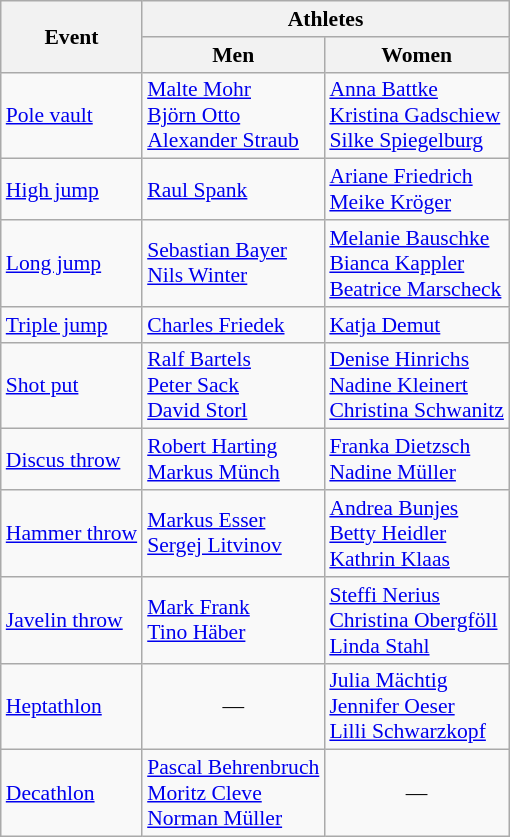<table class=wikitable style="font-size:90%">
<tr>
<th rowspan=2>Event</th>
<th colspan=2>Athletes</th>
</tr>
<tr>
<th>Men</th>
<th>Women</th>
</tr>
<tr>
<td><a href='#'>Pole vault</a></td>
<td><a href='#'>Malte Mohr</a><br><a href='#'>Björn Otto</a><br><a href='#'>Alexander Straub</a></td>
<td><a href='#'>Anna Battke</a><br><a href='#'>Kristina Gadschiew</a><br><a href='#'>Silke Spiegelburg</a></td>
</tr>
<tr>
<td><a href='#'>High jump</a></td>
<td><a href='#'>Raul Spank</a></td>
<td><a href='#'>Ariane Friedrich</a><br><a href='#'>Meike Kröger</a></td>
</tr>
<tr>
<td><a href='#'>Long jump</a></td>
<td><a href='#'>Sebastian Bayer</a><br><a href='#'>Nils Winter</a></td>
<td><a href='#'>Melanie Bauschke</a><br><a href='#'>Bianca Kappler</a><br><a href='#'>Beatrice Marscheck</a></td>
</tr>
<tr>
<td><a href='#'>Triple jump</a></td>
<td><a href='#'>Charles Friedek</a></td>
<td><a href='#'>Katja Demut</a></td>
</tr>
<tr>
<td><a href='#'>Shot put</a></td>
<td><a href='#'>Ralf Bartels</a><br><a href='#'>Peter Sack</a><br><a href='#'>David Storl</a></td>
<td><a href='#'>Denise Hinrichs</a><br><a href='#'>Nadine Kleinert</a><br><a href='#'>Christina Schwanitz</a></td>
</tr>
<tr>
<td><a href='#'>Discus throw</a></td>
<td><a href='#'>Robert Harting</a><br><a href='#'>Markus Münch</a></td>
<td><a href='#'>Franka Dietzsch</a><br><a href='#'>Nadine Müller</a></td>
</tr>
<tr>
<td><a href='#'>Hammer throw</a></td>
<td><a href='#'>Markus Esser</a><br><a href='#'>Sergej Litvinov</a></td>
<td><a href='#'>Andrea Bunjes</a><br><a href='#'>Betty Heidler</a><br><a href='#'>Kathrin Klaas</a></td>
</tr>
<tr>
<td><a href='#'>Javelin throw</a></td>
<td><a href='#'>Mark Frank</a><br><a href='#'>Tino Häber</a></td>
<td><a href='#'>Steffi Nerius</a><br><a href='#'>Christina Obergföll</a><br><a href='#'>Linda Stahl</a></td>
</tr>
<tr>
<td><a href='#'>Heptathlon</a></td>
<td align=center>—</td>
<td><a href='#'>Julia Mächtig</a><br><a href='#'>Jennifer Oeser</a><br><a href='#'>Lilli Schwarzkopf</a></td>
</tr>
<tr>
<td><a href='#'>Decathlon</a></td>
<td><a href='#'>Pascal Behrenbruch</a><br><a href='#'>Moritz Cleve</a><br><a href='#'>Norman Müller</a></td>
<td align=center>—</td>
</tr>
</table>
